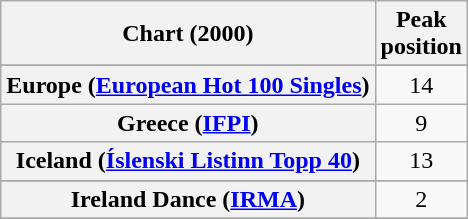<table class="wikitable sortable plainrowheaders" style="text-align:center">
<tr>
<th>Chart (2000)</th>
<th>Peak<br>position</th>
</tr>
<tr>
</tr>
<tr>
</tr>
<tr>
</tr>
<tr>
<th scope="row">Europe (<a href='#'>European Hot 100 Singles</a>)</th>
<td>14</td>
</tr>
<tr>
<th scope="row">Greece (<a href='#'>IFPI</a>)</th>
<td>9</td>
</tr>
<tr>
<th scope="row">Iceland (<a href='#'>Íslenski Listinn Topp 40</a>)</th>
<td>13</td>
</tr>
<tr>
</tr>
<tr>
<th scope="row">Ireland Dance (<a href='#'>IRMA</a>)</th>
<td>2</td>
</tr>
<tr>
</tr>
<tr>
</tr>
<tr>
</tr>
<tr>
</tr>
<tr>
</tr>
<tr>
</tr>
<tr>
</tr>
<tr>
</tr>
<tr>
</tr>
</table>
